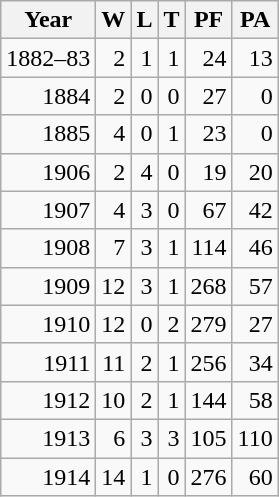<table class="wikitable" style="text-align:right">
<tr>
<th>Year</th>
<th>W</th>
<th>L</th>
<th>T</th>
<th>PF</th>
<th>PA</th>
</tr>
<tr>
<td>1882–83</td>
<td>2</td>
<td>1</td>
<td>1</td>
<td>24</td>
<td>13</td>
</tr>
<tr>
<td>1884</td>
<td>2</td>
<td>0</td>
<td>0</td>
<td>27</td>
<td>0</td>
</tr>
<tr>
<td>1885</td>
<td>4</td>
<td>0</td>
<td>1</td>
<td>23</td>
<td>0</td>
</tr>
<tr>
<td>1906</td>
<td>2</td>
<td>4</td>
<td>0</td>
<td>19</td>
<td>20</td>
</tr>
<tr>
<td>1907</td>
<td>4</td>
<td>3</td>
<td>0</td>
<td>67</td>
<td>42</td>
</tr>
<tr>
<td>1908</td>
<td>7</td>
<td>3</td>
<td>1</td>
<td>114</td>
<td>46</td>
</tr>
<tr>
<td>1909</td>
<td>12</td>
<td>3</td>
<td>1</td>
<td>268</td>
<td>57</td>
</tr>
<tr>
<td>1910</td>
<td>12</td>
<td>0</td>
<td>2</td>
<td>279</td>
<td>27</td>
</tr>
<tr>
<td>1911</td>
<td>11</td>
<td>2</td>
<td>1</td>
<td>256</td>
<td>34</td>
</tr>
<tr>
<td>1912</td>
<td>10</td>
<td>2</td>
<td>1</td>
<td>144</td>
<td>58</td>
</tr>
<tr>
<td>1913</td>
<td>6</td>
<td>3</td>
<td>3</td>
<td>105</td>
<td>110</td>
</tr>
<tr>
<td>1914</td>
<td>14</td>
<td>1</td>
<td>0</td>
<td>276</td>
<td>60</td>
</tr>
</table>
